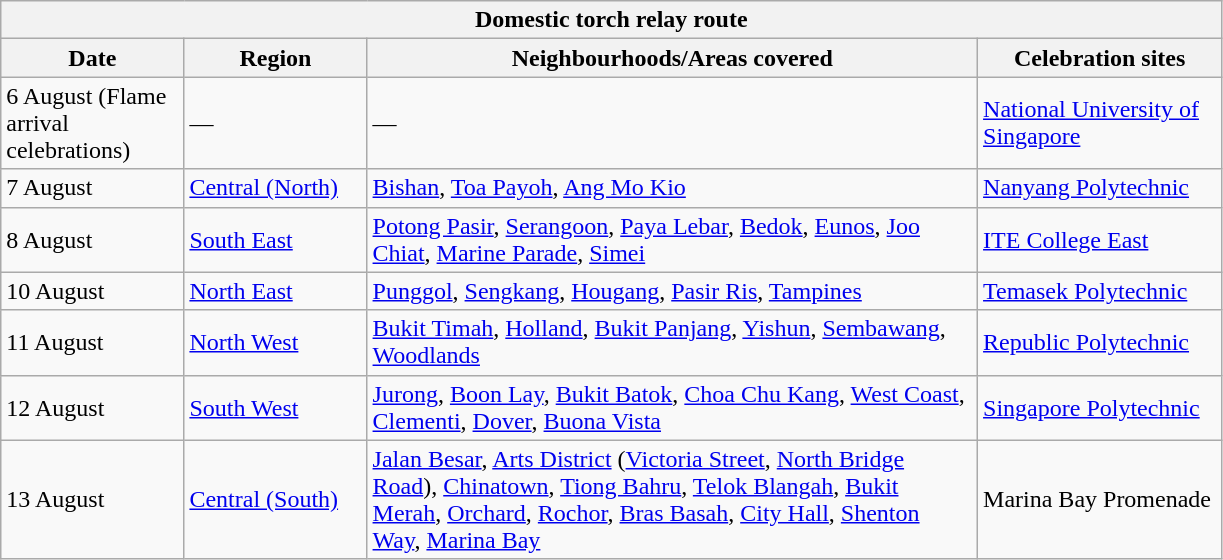<table class="collapsible wikitable" width=815px>
<tr>
<th colspan=4>Domestic torch relay route</th>
</tr>
<tr>
<th width=15%>Date</th>
<th width=15%>Region</th>
<th width=50%>Neighbourhoods/Areas covered</th>
<th width=20%>Celebration sites</th>
</tr>
<tr>
<td>6 August (Flame arrival celebrations)</td>
<td>—</td>
<td>—</td>
<td><a href='#'>National University of Singapore</a></td>
</tr>
<tr>
<td>7 August</td>
<td><a href='#'>Central (North)</a></td>
<td><a href='#'>Bishan</a>, <a href='#'>Toa Payoh</a>, <a href='#'>Ang Mo Kio</a></td>
<td><a href='#'>Nanyang Polytechnic</a></td>
</tr>
<tr>
<td>8 August</td>
<td><a href='#'>South East</a></td>
<td><a href='#'>Potong Pasir</a>, <a href='#'>Serangoon</a>, <a href='#'>Paya Lebar</a>, <a href='#'>Bedok</a>, <a href='#'>Eunos</a>, <a href='#'>Joo Chiat</a>, <a href='#'>Marine Parade</a>, <a href='#'>Simei</a></td>
<td><a href='#'>ITE College East</a></td>
</tr>
<tr>
<td>10 August</td>
<td><a href='#'>North East</a></td>
<td><a href='#'>Punggol</a>, <a href='#'>Sengkang</a>, <a href='#'>Hougang</a>, <a href='#'>Pasir Ris</a>, <a href='#'>Tampines</a></td>
<td><a href='#'>Temasek Polytechnic</a></td>
</tr>
<tr>
<td>11 August</td>
<td><a href='#'>North West</a></td>
<td><a href='#'>Bukit Timah</a>, <a href='#'>Holland</a>, <a href='#'>Bukit Panjang</a>, <a href='#'>Yishun</a>, <a href='#'>Sembawang</a>, <a href='#'>Woodlands</a></td>
<td><a href='#'>Republic Polytechnic</a></td>
</tr>
<tr>
<td>12 August</td>
<td><a href='#'>South West</a></td>
<td><a href='#'>Jurong</a>, <a href='#'>Boon Lay</a>, <a href='#'>Bukit Batok</a>, <a href='#'>Choa Chu Kang</a>, <a href='#'>West Coast</a>, <a href='#'>Clementi</a>, <a href='#'>Dover</a>, <a href='#'>Buona Vista</a></td>
<td><a href='#'>Singapore Polytechnic</a></td>
</tr>
<tr>
<td>13 August</td>
<td><a href='#'>Central (South)</a></td>
<td><a href='#'>Jalan Besar</a>, <a href='#'>Arts District</a> (<a href='#'>Victoria Street</a>, <a href='#'>North Bridge Road</a>), <a href='#'>Chinatown</a>, <a href='#'>Tiong Bahru</a>, <a href='#'>Telok Blangah</a>, <a href='#'>Bukit Merah</a>, <a href='#'>Orchard</a>, <a href='#'>Rochor</a>, <a href='#'>Bras Basah</a>, <a href='#'>City Hall</a>, <a href='#'>Shenton Way</a>, <a href='#'>Marina Bay</a></td>
<td>Marina Bay Promenade</td>
</tr>
</table>
